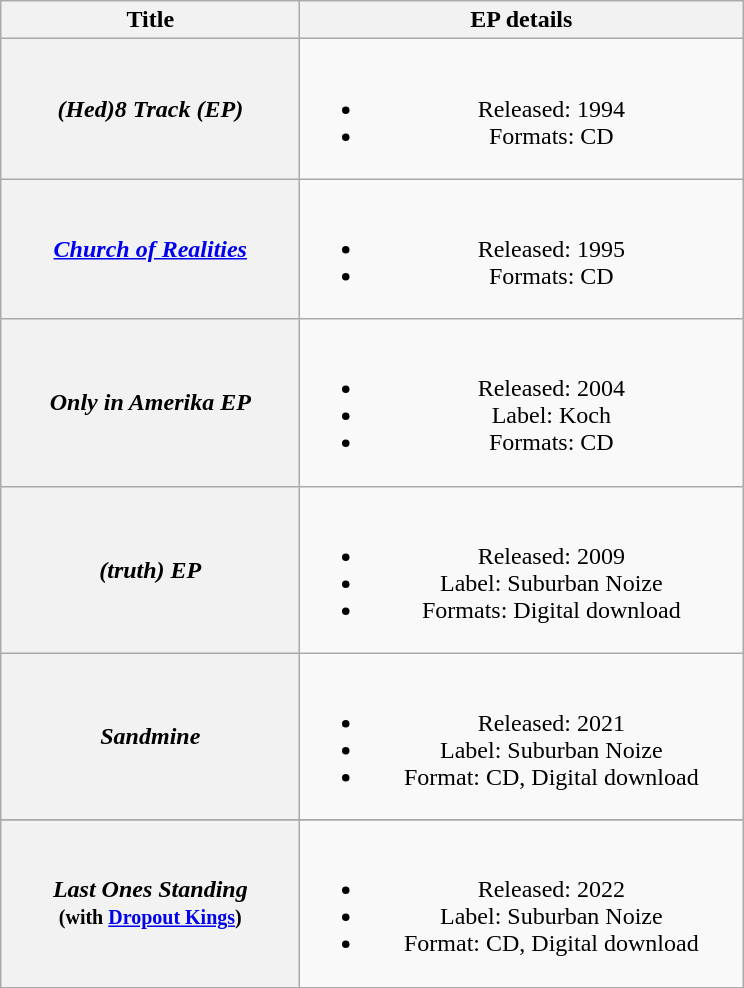<table class="wikitable plainrowheaders" style="text-align:center;">
<tr>
<th scope="col" style="width:12em;">Title</th>
<th scope="col" style="width:18em;">EP details</th>
</tr>
<tr>
<th scope="row"><em>(Hed)8 Track (EP)</em></th>
<td><br><ul><li>Released: 1994</li><li>Formats: CD</li></ul></td>
</tr>
<tr>
<th scope="row"><em><a href='#'>Church of Realities</a></em></th>
<td><br><ul><li>Released: 1995</li><li>Formats: CD</li></ul></td>
</tr>
<tr>
<th scope="row"><em>Only in Amerika EP</em></th>
<td><br><ul><li>Released: 2004</li><li>Label: Koch</li><li>Formats: CD</li></ul></td>
</tr>
<tr>
<th scope="row"><em>(truth) EP</em></th>
<td><br><ul><li>Released: 2009</li><li>Label: Suburban Noize</li><li>Formats: Digital download</li></ul></td>
</tr>
<tr>
<th scope="row"><em>Sandmine</em></th>
<td><br><ul><li>Released: 2021</li><li>Label: Suburban Noize</li><li>Format: CD, Digital download</li></ul></td>
</tr>
<tr>
</tr>
<tr>
<th scope="row"><em>Last Ones Standing</em><br><small>(with <a href='#'>Dropout Kings</a>)</small></th>
<td><br><ul><li>Released: 2022</li><li>Label: Suburban Noize</li><li>Format: CD, Digital download</li></ul></td>
</tr>
<tr>
</tr>
</table>
